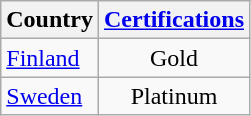<table class="wikitable" border="1">
<tr>
<th>Country</th>
<th><a href='#'>Certifications</a></th>
</tr>
<tr>
<td><a href='#'>Finland</a></td>
<td align="center">Gold</td>
</tr>
<tr>
<td><a href='#'>Sweden</a></td>
<td align="center">Platinum</td>
</tr>
</table>
